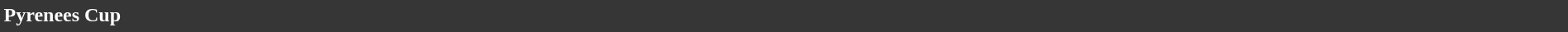<table style="width: 100%; background:#363636; color:white;">
<tr>
<td><strong>Pyrenees Cup</strong></td>
</tr>
<tr>
</tr>
</table>
